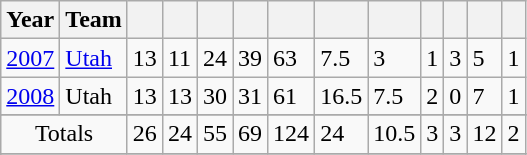<table class="wikitable">
<tr>
<th>Year</th>
<th>Team</th>
<th></th>
<th></th>
<th></th>
<th></th>
<th></th>
<th></th>
<th></th>
<th></th>
<th></th>
<th></th>
<th></th>
</tr>
<tr>
<td><a href='#'>2007</a></td>
<td><a href='#'>Utah</a></td>
<td>13</td>
<td>11</td>
<td>24</td>
<td>39</td>
<td>63</td>
<td>7.5</td>
<td>3</td>
<td>1</td>
<td>3</td>
<td>5</td>
<td>1</td>
</tr>
<tr>
<td><a href='#'>2008</a></td>
<td>Utah</td>
<td>13</td>
<td>13</td>
<td>30</td>
<td>31</td>
<td>61</td>
<td>16.5</td>
<td>7.5</td>
<td>2</td>
<td>0</td>
<td>7</td>
<td>1</td>
</tr>
<tr>
</tr>
<tr>
<td colspan="2" align="center">Totals</td>
<td>26</td>
<td>24</td>
<td>55</td>
<td>69</td>
<td>124</td>
<td>24</td>
<td>10.5</td>
<td>3</td>
<td>3</td>
<td>12</td>
<td>2</td>
</tr>
<tr>
</tr>
<tr>
</tr>
</table>
